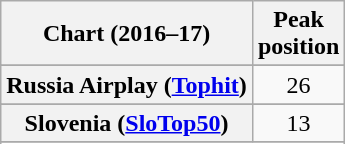<table class="wikitable sortable plainrowheaders" style="text-align:center">
<tr>
<th scope="col">Chart (2016–17)</th>
<th scope="col">Peak<br>position</th>
</tr>
<tr>
</tr>
<tr>
</tr>
<tr>
</tr>
<tr>
</tr>
<tr>
</tr>
<tr>
</tr>
<tr>
</tr>
<tr>
</tr>
<tr>
</tr>
<tr>
</tr>
<tr>
</tr>
<tr>
</tr>
<tr>
</tr>
<tr>
</tr>
<tr>
</tr>
<tr>
</tr>
<tr>
</tr>
<tr>
</tr>
<tr>
</tr>
<tr>
<th scope="row">Russia Airplay (<a href='#'>Tophit</a>)</th>
<td>26</td>
</tr>
<tr>
</tr>
<tr>
</tr>
<tr>
</tr>
<tr>
<th scope="row">Slovenia (<a href='#'>SloTop50</a>)</th>
<td>13</td>
</tr>
<tr>
</tr>
<tr>
</tr>
<tr>
</tr>
<tr>
</tr>
<tr>
</tr>
<tr>
</tr>
<tr>
</tr>
</table>
